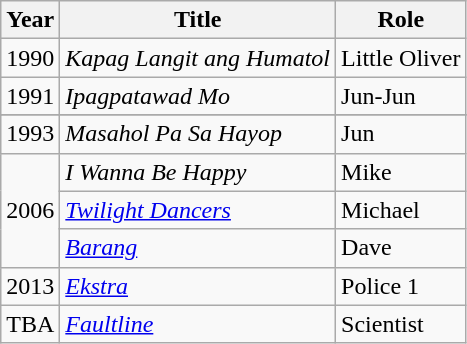<table class="wikitable">
<tr>
<th>Year</th>
<th>Title</th>
<th>Role</th>
</tr>
<tr>
<td>1990</td>
<td><em>Kapag Langit ang Humatol</em></td>
<td>Little Oliver</td>
</tr>
<tr>
<td>1991</td>
<td><em>Ipagpatawad Mo</em></td>
<td>Jun-Jun</td>
</tr>
<tr>
</tr>
<tr>
<td>1993</td>
<td><em>Masahol Pa Sa Hayop</em></td>
<td>Jun</td>
</tr>
<tr>
<td rowspan=3>2006</td>
<td><em>I Wanna Be Happy</em></td>
<td>Mike</td>
</tr>
<tr>
<td><em><a href='#'>Twilight Dancers</a></em></td>
<td>Michael</td>
</tr>
<tr>
<td><em><a href='#'>Barang</a></em></td>
<td>Dave</td>
</tr>
<tr>
<td>2013</td>
<td><em><a href='#'>Ekstra</a></em></td>
<td>Police 1</td>
</tr>
<tr>
<td>TBA</td>
<td><em><a href='#'>Faultline</a></em></td>
<td>Scientist</td>
</tr>
</table>
